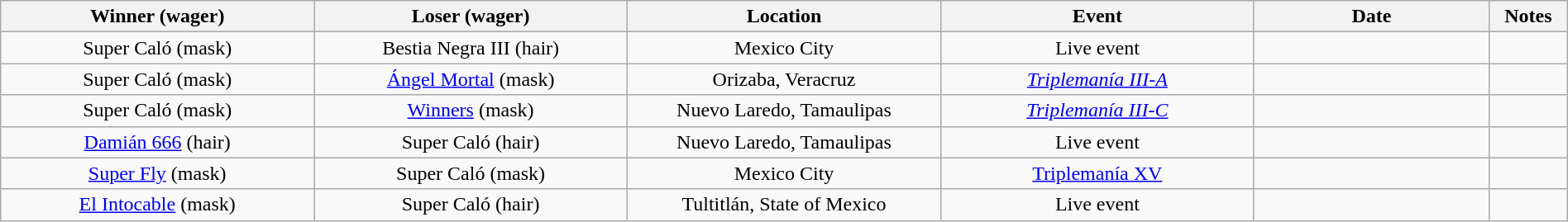<table class="wikitable sortable" width=100%  style="text-align: center">
<tr>
<th width=20% scope="col">Winner (wager)</th>
<th width=20% scope="col">Loser (wager)</th>
<th width=20% scope="col">Location</th>
<th width=20% scope="col">Event</th>
<th width=15% scope="col">Date</th>
<th class="unsortable" width=5% scope="col">Notes</th>
</tr>
<tr>
<td>Super Caló (mask)</td>
<td>Bestia Negra III  (hair)</td>
<td>Mexico City</td>
<td>Live event</td>
<td></td>
<td> </td>
</tr>
<tr>
<td>Super Caló (mask)</td>
<td><a href='#'>Ángel Mortal</a> (mask)</td>
<td>Orizaba, Veracruz</td>
<td><em><a href='#'>Triplemanía III-A</a></em></td>
<td></td>
<td></td>
</tr>
<tr>
<td>Super Caló (mask)</td>
<td><a href='#'>Winners</a> (mask)</td>
<td>Nuevo Laredo, Tamaulipas</td>
<td><em><a href='#'>Triplemanía III-C</a></em></td>
<td></td>
<td></td>
</tr>
<tr>
<td><a href='#'>Damián 666</a> (hair)</td>
<td>Super Caló (hair)</td>
<td>Nuevo Laredo, Tamaulipas</td>
<td>Live event</td>
<td></td>
<td></td>
</tr>
<tr>
<td><a href='#'>Super Fly</a> (mask)</td>
<td>Super Caló (mask)</td>
<td>Mexico City</td>
<td><a href='#'>Triplemanía XV</a></td>
<td></td>
<td></td>
</tr>
<tr>
<td><a href='#'>El Intocable</a> (mask)</td>
<td>Super Caló (hair)</td>
<td>Tultitlán, State of Mexico</td>
<td>Live event</td>
<td></td>
<td></td>
</tr>
</table>
